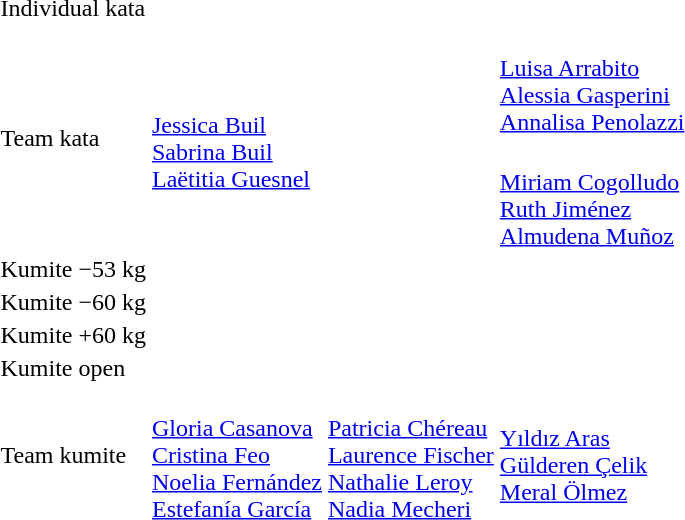<table>
<tr>
<td rowspan=2>Individual kata</td>
<td rowspan=2></td>
<td rowspan=2></td>
<td></td>
</tr>
<tr>
<td></td>
</tr>
<tr>
<td rowspan=2>Team kata</td>
<td rowspan=2><br><a href='#'>Jessica Buil</a><br><a href='#'>Sabrina Buil</a><br><a href='#'>Laëtitia Guesnel</a></td>
<td rowspan=2></td>
<td><br><a href='#'>Luisa Arrabito</a><br><a href='#'>Alessia Gasperini</a><br><a href='#'>Annalisa Penolazzi</a></td>
</tr>
<tr>
<td><br><a href='#'>Miriam Cogolludo</a><br><a href='#'>Ruth Jiménez</a><br><a href='#'>Almudena Muñoz</a></td>
</tr>
<tr>
<td rowspan=2>Kumite −53 kg</td>
<td rowspan=2></td>
<td rowspan=2></td>
<td></td>
</tr>
<tr>
<td></td>
</tr>
<tr>
<td rowspan=2>Kumite −60 kg</td>
<td rowspan=2></td>
<td rowspan=2></td>
<td></td>
</tr>
<tr>
<td></td>
</tr>
<tr>
<td rowspan=2>Kumite +60 kg</td>
<td rowspan=2></td>
<td rowspan=2></td>
<td></td>
</tr>
<tr>
<td></td>
</tr>
<tr>
<td rowspan=2>Kumite open</td>
<td rowspan=2></td>
<td rowspan=2></td>
<td></td>
</tr>
<tr>
<td></td>
</tr>
<tr>
<td rowspan=2>Team kumite</td>
<td rowspan=2><br><a href='#'>Gloria Casanova</a><br><a href='#'>Cristina Feo</a><br><a href='#'>Noelia Fernández</a><br><a href='#'>Estefanía García</a></td>
<td rowspan=2><br><a href='#'>Patricia Chéreau</a><br><a href='#'>Laurence Fischer</a><br><a href='#'>Nathalie Leroy</a><br><a href='#'>Nadia Mecheri</a></td>
<td><br><a href='#'>Yıldız Aras</a><br><a href='#'>Gülderen Çelik</a><br><a href='#'>Meral Ölmez</a></td>
</tr>
<tr>
<td></td>
</tr>
</table>
